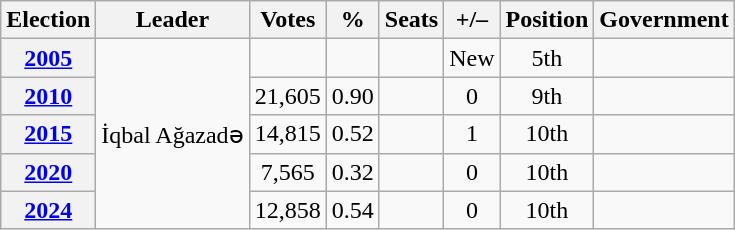<table class=wikitable style=text-align:center>
<tr>
<th>Election</th>
<th>Leader</th>
<th>Votes</th>
<th>%</th>
<th>Seats</th>
<th>+/–</th>
<th>Position</th>
<th>Government</th>
</tr>
<tr>
<th><a href='#'>2005</a></th>
<td rowspan=5>İqbal Ağazadə</td>
<td></td>
<td></td>
<td></td>
<td>New</td>
<td> 5th</td>
<td></td>
</tr>
<tr>
<th><a href='#'>2010</a></th>
<td>21,605</td>
<td>0.90</td>
<td></td>
<td> 0</td>
<td> 9th</td>
<td></td>
</tr>
<tr>
<th><a href='#'>2015</a></th>
<td>14,815</td>
<td>0.52</td>
<td></td>
<td> 1</td>
<td> 10th</td>
<td></td>
</tr>
<tr>
<th><a href='#'>2020</a></th>
<td>7,565</td>
<td>0.32</td>
<td></td>
<td> 0</td>
<td> 10th</td>
<td></td>
</tr>
<tr>
<th><a href='#'>2024</a></th>
<td>12,858</td>
<td>0.54</td>
<td></td>
<td> 0</td>
<td> 10th</td>
<td></td>
</tr>
</table>
